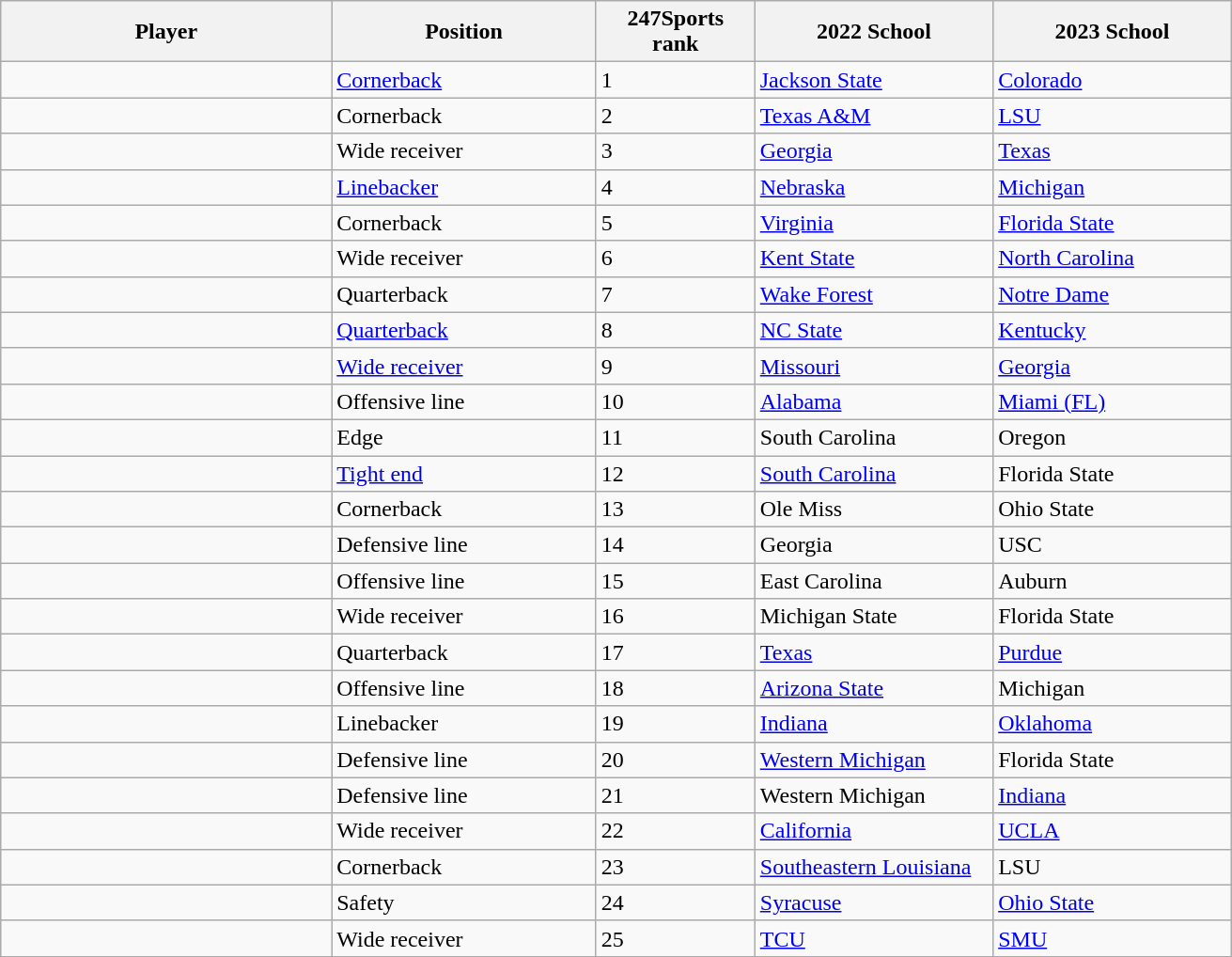<table class="wikitable sortable">
<tr>
<th bgcolor="#DDDDFF" width="25%">Player</th>
<th bgcolor="#DDDDFF" width="20%">Position</th>
<th bgcolor="#DDDDFF" width="12%">247Sports<br>rank</th>
<th bgcolor="#DDDDFF" width="18%">2022 School</th>
<th bgcolor="#DDDDFF" width="18%">2023 School</th>
</tr>
<tr>
<td></td>
<td><a href='#'>Cornerback</a></td>
<td>1</td>
<td><a href='#'>Jackson State</a></td>
<td><a href='#'>Colorado</a></td>
</tr>
<tr>
<td></td>
<td>Cornerback</td>
<td>2</td>
<td><a href='#'>Texas A&M</a></td>
<td><a href='#'>LSU</a></td>
</tr>
<tr>
<td></td>
<td>Wide receiver</td>
<td>3</td>
<td><a href='#'>Georgia</a></td>
<td><a href='#'>Texas</a></td>
</tr>
<tr>
<td></td>
<td><a href='#'>Linebacker</a></td>
<td>4</td>
<td><a href='#'>Nebraska</a></td>
<td><a href='#'>Michigan</a></td>
</tr>
<tr>
<td></td>
<td>Cornerback</td>
<td>5</td>
<td><a href='#'>Virginia</a></td>
<td><a href='#'>Florida State</a></td>
</tr>
<tr>
<td></td>
<td>Wide receiver</td>
<td>6</td>
<td><a href='#'>Kent State</a></td>
<td><a href='#'>North Carolina</a></td>
</tr>
<tr>
<td></td>
<td>Quarterback</td>
<td>7</td>
<td><a href='#'>Wake Forest</a></td>
<td><a href='#'>Notre Dame</a></td>
</tr>
<tr>
<td></td>
<td><a href='#'>Quarterback</a></td>
<td>8</td>
<td><a href='#'>NC State</a></td>
<td><a href='#'>Kentucky</a></td>
</tr>
<tr>
<td></td>
<td><a href='#'>Wide receiver</a></td>
<td>9</td>
<td><a href='#'>Missouri</a></td>
<td><a href='#'>Georgia</a></td>
</tr>
<tr>
<td></td>
<td>Offensive line</td>
<td>10</td>
<td><a href='#'>Alabama</a></td>
<td><a href='#'>Miami (FL)</a></td>
</tr>
<tr>
<td></td>
<td>Edge</td>
<td>11</td>
<td>South Carolina</td>
<td>Oregon</td>
</tr>
<tr>
<td></td>
<td><a href='#'>Tight end</a></td>
<td>12</td>
<td><a href='#'>South Carolina</a></td>
<td>Florida State</td>
</tr>
<tr>
<td></td>
<td>Cornerback</td>
<td>13</td>
<td>Ole Miss</td>
<td>Ohio State</td>
</tr>
<tr>
<td></td>
<td>Defensive line</td>
<td>14</td>
<td>Georgia</td>
<td>USC</td>
</tr>
<tr>
<td></td>
<td>Offensive line</td>
<td>15</td>
<td>East Carolina</td>
<td>Auburn</td>
</tr>
<tr>
<td></td>
<td>Wide receiver</td>
<td>16</td>
<td>Michigan State</td>
<td>Florida State</td>
</tr>
<tr>
<td></td>
<td>Quarterback</td>
<td>17</td>
<td><a href='#'>Texas</a></td>
<td><a href='#'>Purdue</a></td>
</tr>
<tr>
<td></td>
<td>Offensive line</td>
<td>18</td>
<td><a href='#'>Arizona State</a></td>
<td>Michigan</td>
</tr>
<tr>
<td></td>
<td>Linebacker</td>
<td>19</td>
<td><a href='#'>Indiana</a></td>
<td><a href='#'>Oklahoma</a></td>
</tr>
<tr>
<td></td>
<td>Defensive line</td>
<td>20</td>
<td><a href='#'>Western Michigan</a></td>
<td>Florida State</td>
</tr>
<tr>
<td></td>
<td>Defensive line</td>
<td>21</td>
<td>Western Michigan</td>
<td><a href='#'>Indiana</a></td>
</tr>
<tr>
<td></td>
<td>Wide receiver</td>
<td>22</td>
<td><a href='#'>California</a></td>
<td><a href='#'>UCLA</a></td>
</tr>
<tr>
<td></td>
<td>Cornerback</td>
<td>23</td>
<td><a href='#'>Southeastern Louisiana</a></td>
<td>LSU</td>
</tr>
<tr>
<td></td>
<td>Safety</td>
<td>24</td>
<td><a href='#'>Syracuse</a></td>
<td><a href='#'>Ohio State</a></td>
</tr>
<tr>
<td></td>
<td>Wide receiver</td>
<td>25</td>
<td><a href='#'>TCU</a></td>
<td><a href='#'>SMU</a></td>
</tr>
</table>
